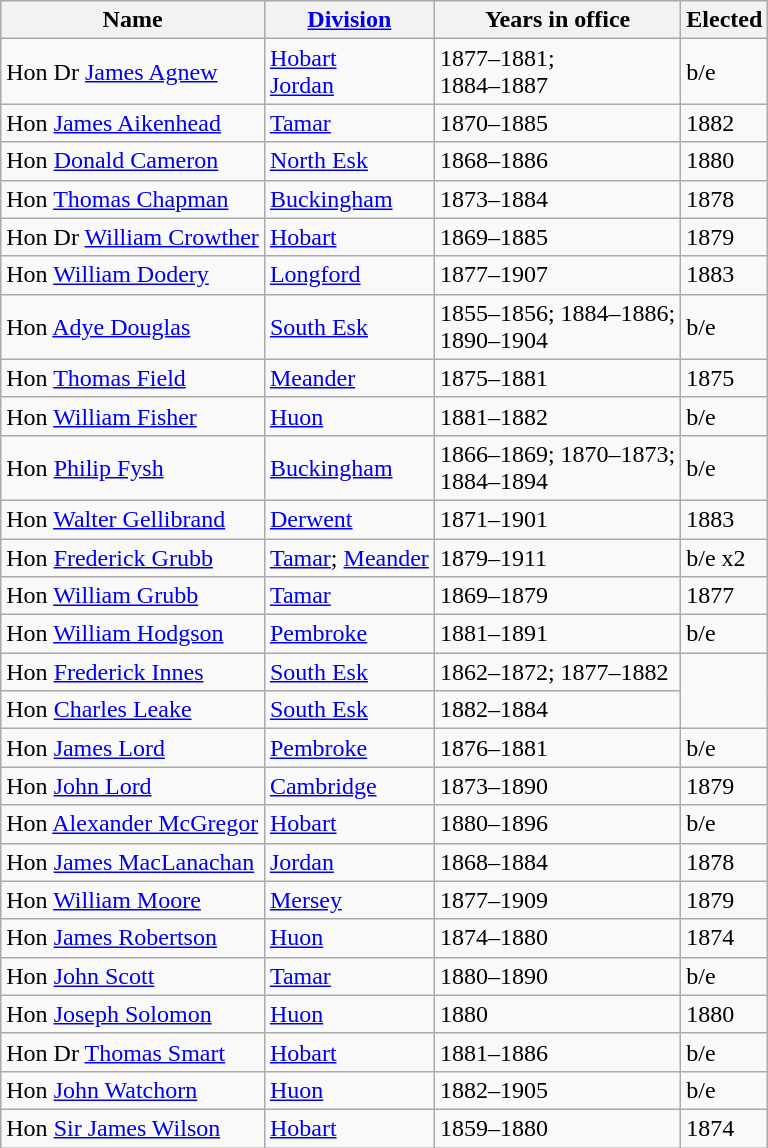<table class="wikitable sortable">
<tr>
<th><strong>Name</strong></th>
<th><strong><a href='#'>Division</a></strong></th>
<th><strong>Years in office</strong></th>
<th><strong>Elected</strong></th>
</tr>
<tr>
<td>Hon Dr <a href='#'>James Agnew</a></td>
<td><a href='#'>Hobart</a><br><a href='#'>Jordan</a></td>
<td>1877–1881;<br>1884–1887</td>
<td>b/e</td>
</tr>
<tr>
<td>Hon <a href='#'>James Aikenhead</a></td>
<td><a href='#'>Tamar</a></td>
<td>1870–1885</td>
<td>1882</td>
</tr>
<tr>
<td>Hon <a href='#'>Donald Cameron</a></td>
<td><a href='#'>North Esk</a></td>
<td>1868–1886</td>
<td>1880</td>
</tr>
<tr>
<td>Hon <a href='#'>Thomas Chapman</a></td>
<td><a href='#'>Buckingham</a></td>
<td>1873–1884</td>
<td>1878</td>
</tr>
<tr>
<td>Hon Dr <a href='#'>William Crowther</a></td>
<td><a href='#'>Hobart</a></td>
<td>1869–1885</td>
<td>1879</td>
</tr>
<tr>
<td>Hon <a href='#'>William Dodery</a></td>
<td><a href='#'>Longford</a></td>
<td>1877–1907</td>
<td>1883</td>
</tr>
<tr>
<td>Hon <a href='#'>Adye Douglas</a></td>
<td><a href='#'>South Esk</a></td>
<td>1855–1856; 1884–1886;<br>1890–1904</td>
<td>b/e</td>
</tr>
<tr>
<td>Hon <a href='#'>Thomas Field</a></td>
<td><a href='#'>Meander</a></td>
<td>1875–1881</td>
<td>1875</td>
</tr>
<tr>
<td>Hon <a href='#'>William Fisher</a></td>
<td><a href='#'>Huon</a></td>
<td>1881–1882</td>
<td>b/e</td>
</tr>
<tr>
<td>Hon <a href='#'>Philip Fysh</a></td>
<td><a href='#'>Buckingham</a></td>
<td>1866–1869; 1870–1873;<br>1884–1894</td>
<td>b/e</td>
</tr>
<tr>
<td>Hon <a href='#'>Walter Gellibrand</a></td>
<td><a href='#'>Derwent</a></td>
<td>1871–1901</td>
<td>1883</td>
</tr>
<tr>
<td>Hon <a href='#'>Frederick Grubb</a></td>
<td><a href='#'>Tamar</a>; <a href='#'>Meander</a></td>
<td>1879–1911</td>
<td>b/e x2</td>
</tr>
<tr>
<td>Hon <a href='#'>William Grubb</a></td>
<td><a href='#'>Tamar</a></td>
<td>1869–1879</td>
<td>1877</td>
</tr>
<tr>
<td>Hon <a href='#'>William Hodgson</a></td>
<td><a href='#'>Pembroke</a></td>
<td>1881–1891</td>
<td>b/e</td>
</tr>
<tr>
<td>Hon <a href='#'>Frederick Innes</a></td>
<td><a href='#'>South Esk</a></td>
<td>1862–1872; 1877–1882</td>
</tr>
<tr>
<td>Hon <a href='#'>Charles Leake</a></td>
<td><a href='#'>South Esk</a></td>
<td>1882–1884</td>
</tr>
<tr>
<td>Hon <a href='#'>James Lord</a></td>
<td><a href='#'>Pembroke</a></td>
<td>1876–1881</td>
<td>b/e</td>
</tr>
<tr>
<td>Hon <a href='#'>John Lord</a></td>
<td><a href='#'>Cambridge</a></td>
<td>1873–1890</td>
<td>1879</td>
</tr>
<tr>
<td>Hon <a href='#'>Alexander McGregor</a></td>
<td><a href='#'>Hobart</a></td>
<td>1880–1896</td>
<td>b/e</td>
</tr>
<tr>
<td>Hon <a href='#'>James MacLanachan</a></td>
<td><a href='#'>Jordan</a></td>
<td>1868–1884</td>
<td>1878</td>
</tr>
<tr>
<td>Hon <a href='#'>William Moore</a></td>
<td><a href='#'>Mersey</a></td>
<td>1877–1909</td>
<td>1879</td>
</tr>
<tr>
<td>Hon <a href='#'>James Robertson</a></td>
<td><a href='#'>Huon</a></td>
<td>1874–1880</td>
<td>1874</td>
</tr>
<tr>
<td>Hon <a href='#'>John Scott</a></td>
<td><a href='#'>Tamar</a></td>
<td>1880–1890</td>
<td>b/e</td>
</tr>
<tr>
<td>Hon <a href='#'>Joseph Solomon</a></td>
<td><a href='#'>Huon</a></td>
<td>1880</td>
<td>1880</td>
</tr>
<tr>
<td>Hon Dr <a href='#'>Thomas Smart</a></td>
<td><a href='#'>Hobart</a></td>
<td>1881–1886</td>
<td>b/e</td>
</tr>
<tr>
<td>Hon <a href='#'>John Watchorn</a></td>
<td><a href='#'>Huon</a></td>
<td>1882–1905</td>
<td>b/e</td>
</tr>
<tr>
<td>Hon <a href='#'>Sir James Wilson</a></td>
<td><a href='#'>Hobart</a></td>
<td>1859–1880</td>
<td>1874</td>
</tr>
</table>
